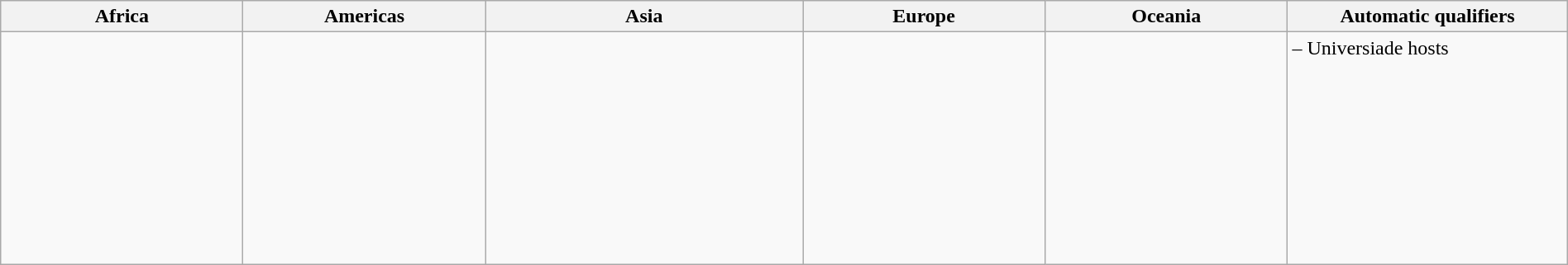<table class=wikitable width=100%>
<tr>
<th width=13%>Africa</th>
<th width=13%>Americas</th>
<th width=17%>Asia</th>
<th width=13%>Europe</th>
<th width=13%>Oceania</th>
<th width=15%>Automatic qualifiers</th>
</tr>
<tr valign=top>
<td><br></td>
<td><br></td>
<td><br><br><br><br> <br> </td>
<td><br><br><br><br> <br> <br><br>   <br><br>  <br>   </td>
<td></td>
<td>– Universiade hosts</td>
</tr>
</table>
